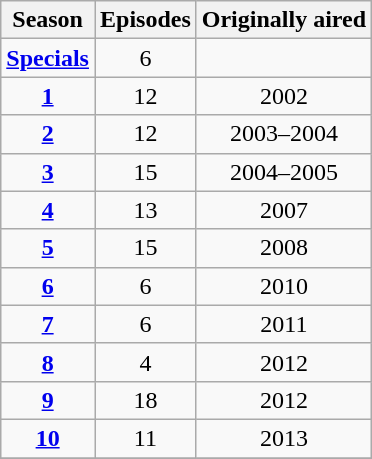<table class="wikitable">
<tr>
<th>Season</th>
<th>Episodes</th>
<th>Originally aired</th>
</tr>
<tr>
<td style="text-align:center;"><strong><a href='#'>Specials</a></strong></td>
<td style="text-align:center;">6</td>
<td style="text-align:center;"></td>
</tr>
<tr>
<td style="text-align:center;"><strong><a href='#'>1</a></strong></td>
<td style="text-align:center;">12</td>
<td style="text-align:center;">2002</td>
</tr>
<tr>
<td style="text-align:center;"><strong><a href='#'>2</a></strong></td>
<td style="text-align:center;">12</td>
<td style="text-align:center;">2003–2004</td>
</tr>
<tr>
<td style="text-align:center;"><strong><a href='#'>3</a></strong></td>
<td style="text-align:center;">15</td>
<td style="text-align:center;">2004–2005</td>
</tr>
<tr>
<td style="text-align:center;"><strong><a href='#'>4</a></strong></td>
<td style="text-align:center;">13</td>
<td style="text-align:center;">2007</td>
</tr>
<tr>
<td style="text-align:center;"><strong><a href='#'>5</a></strong></td>
<td style="text-align:center;">15</td>
<td style="text-align:center;">2008</td>
</tr>
<tr>
<td style="text-align:center;"><strong><a href='#'>6</a></strong></td>
<td style="text-align:center;">6</td>
<td style="text-align:center;">2010</td>
</tr>
<tr>
<td style="text-align:center;"><strong><a href='#'>7</a></strong></td>
<td style="text-align:center;">6</td>
<td style="text-align:center;">2011</td>
</tr>
<tr>
<td style="text-align:center;"><strong><a href='#'>8</a></strong></td>
<td style="text-align:center;">4</td>
<td style="text-align:center;">2012</td>
</tr>
<tr>
<td style="text-align:center;"><strong><a href='#'>9</a></strong></td>
<td style="text-align:center;">18</td>
<td style="text-align:center;">2012</td>
</tr>
<tr>
<td style="text-align:center;"><strong><a href='#'>10</a></strong></td>
<td style="text-align:center;">11</td>
<td style="text-align:center;">2013</td>
</tr>
<tr>
</tr>
</table>
